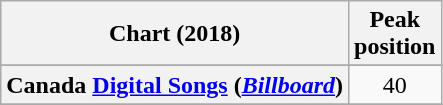<table class="wikitable sortable plainrowheaders" style="text-align:center;">
<tr>
<th>Chart (2018)</th>
<th>Peak <br> position</th>
</tr>
<tr>
</tr>
<tr>
<th scope="row">Canada <a href='#'>Digital Songs</a> (<a href='#'><em>Billboard</em></a>)</th>
<td>40</td>
</tr>
<tr>
</tr>
</table>
